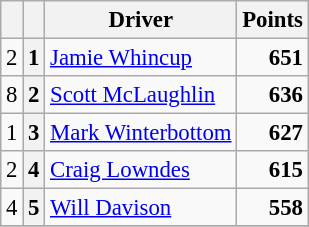<table class="wikitable" style="font-size: 95%;">
<tr>
<th></th>
<th></th>
<th>Driver</th>
<th>Points</th>
</tr>
<tr>
<td align="left"> 2</td>
<th>1</th>
<td> <a href='#'>Jamie Whincup</a></td>
<td align="right"><strong>651</strong></td>
</tr>
<tr>
<td align="left"> 8</td>
<th>2</th>
<td> <a href='#'>Scott McLaughlin</a></td>
<td align="right"><strong>636</strong></td>
</tr>
<tr>
<td align="left"> 1</td>
<th>3</th>
<td> <a href='#'>Mark Winterbottom</a></td>
<td align="right"><strong>627</strong></td>
</tr>
<tr>
<td align="left"> 2</td>
<th>4</th>
<td> <a href='#'>Craig Lowndes</a></td>
<td align="right"><strong>615</strong></td>
</tr>
<tr>
<td align="left"> 4</td>
<th>5</th>
<td> <a href='#'>Will Davison</a></td>
<td align="right"><strong>558</strong></td>
</tr>
<tr>
</tr>
</table>
